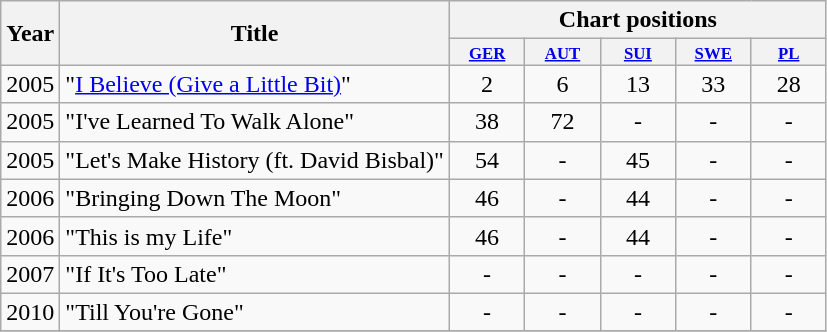<table class="wikitable">
<tr>
<th rowspan="2">Year</th>
<th rowspan="2">Title</th>
<th colspan="5">Chart positions</th>
</tr>
<tr>
<th style="width:4em;font-size:70%"><a href='#'>GER</a></th>
<th style="width:4em;font-size:70%"><a href='#'>AUT</a></th>
<th style="width:4em;font-size:70%"><a href='#'>SUI</a></th>
<th style="width:4em;font-size:70%"><a href='#'>SWE</a></th>
<th style="width:4em;font-size:70%"><a href='#'>PL</a></th>
</tr>
<tr>
<td>2005</td>
<td>"<a href='#'>I Believe (Give a Little Bit)</a>"</td>
<td align="center">2</td>
<td align="center">6</td>
<td align="center">13</td>
<td align="center">33</td>
<td align="center">28</td>
</tr>
<tr>
<td>2005</td>
<td>"I've Learned To Walk Alone"</td>
<td align="center">38</td>
<td align="center">72</td>
<td align="center">-</td>
<td align="center">-</td>
<td align="center">-</td>
</tr>
<tr>
<td>2005</td>
<td>"Let's Make History (ft. David Bisbal)"</td>
<td align="center">54</td>
<td align="center">-</td>
<td align="center">45</td>
<td align="center">-</td>
<td align="center">-</td>
</tr>
<tr>
<td>2006</td>
<td>"Bringing Down The Moon"</td>
<td align="center">46</td>
<td align="center">-</td>
<td align="center">44</td>
<td align="center">-</td>
<td align="center">-</td>
</tr>
<tr>
<td>2006</td>
<td>"This is my Life"</td>
<td align="center">46</td>
<td align="center">-</td>
<td align="center">44</td>
<td align="center">-</td>
<td align="center">-</td>
</tr>
<tr>
<td>2007</td>
<td>"If It's Too Late"</td>
<td align="center">-</td>
<td align="center">-</td>
<td align="center">-</td>
<td align="center">-</td>
<td align="center">-</td>
</tr>
<tr>
<td>2010</td>
<td>"Till You're Gone"</td>
<td align="center">-</td>
<td align="center">-</td>
<td align="center">-</td>
<td align="center">-</td>
<td align="center">-</td>
</tr>
<tr>
</tr>
</table>
